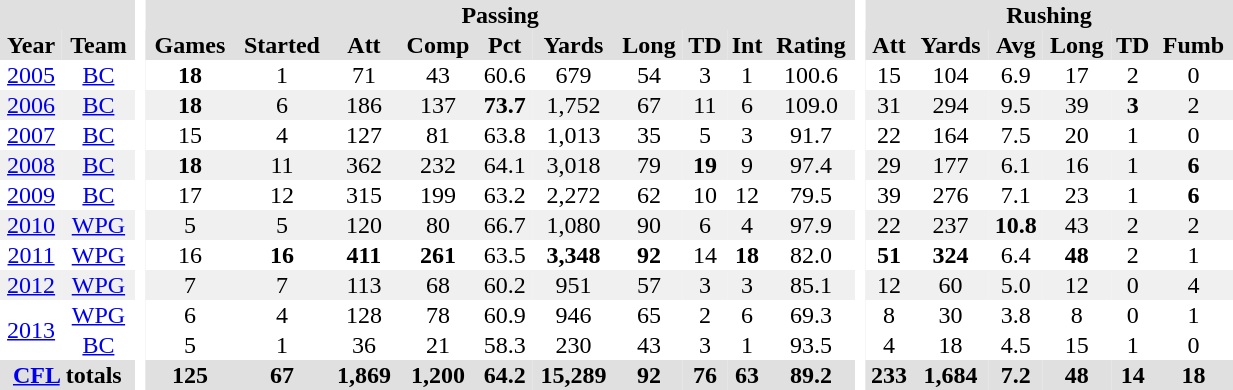<table BORDER="0" CELLPADDING="1" CELLSPACING="0" width="65%" style="text-align:center">
<tr bgcolor="#e0e0e0">
<th colspan="2"></th>
<th rowspan="99" bgcolor="#ffffff"> </th>
<th colspan="10">Passing</th>
<th rowspan="99" bgcolor="#ffffff"> </th>
<th colspan="6">Rushing</th>
</tr>
<tr bgcolor="#e0e0e0">
<th>Year</th>
<th>Team</th>
<th>Games</th>
<th>Started</th>
<th>Att</th>
<th>Comp</th>
<th>Pct</th>
<th>Yards</th>
<th>Long</th>
<th>TD</th>
<th>Int</th>
<th>Rating</th>
<th>Att</th>
<th>Yards</th>
<th>Avg</th>
<th>Long</th>
<th>TD</th>
<th>Fumb</th>
</tr>
<tr ALIGN="center">
<td><a href='#'>2005</a></td>
<td><a href='#'>BC</a></td>
<td><strong>18</strong></td>
<td>1</td>
<td>71</td>
<td>43</td>
<td>60.6</td>
<td>679</td>
<td>54</td>
<td>3</td>
<td>1</td>
<td>100.6</td>
<td>15</td>
<td>104</td>
<td>6.9</td>
<td>17</td>
<td>2</td>
<td>0</td>
</tr>
<tr ALIGN="center" bgcolor="#f0f0f0">
<td><a href='#'>2006</a></td>
<td><a href='#'>BC</a></td>
<td><strong>18</strong></td>
<td>6</td>
<td>186</td>
<td>137</td>
<td><strong>73.7</strong></td>
<td>1,752</td>
<td>67</td>
<td>11</td>
<td>6</td>
<td>109.0</td>
<td>31</td>
<td>294</td>
<td>9.5</td>
<td>39</td>
<td><strong>3</strong></td>
<td>2</td>
</tr>
<tr ALIGN="center">
<td><a href='#'>2007</a></td>
<td><a href='#'>BC</a></td>
<td>15</td>
<td>4</td>
<td>127</td>
<td>81</td>
<td>63.8</td>
<td>1,013</td>
<td>35</td>
<td>5</td>
<td>3</td>
<td>91.7</td>
<td>22</td>
<td>164</td>
<td>7.5</td>
<td>20</td>
<td>1</td>
<td>0</td>
</tr>
<tr ALIGN="center" bgcolor="#f0f0f0">
<td><a href='#'>2008</a></td>
<td><a href='#'>BC</a></td>
<td><strong>18</strong></td>
<td>11</td>
<td>362</td>
<td>232</td>
<td>64.1</td>
<td>3,018</td>
<td>79</td>
<td><strong>19</strong></td>
<td>9</td>
<td>97.4</td>
<td>29</td>
<td>177</td>
<td>6.1</td>
<td>16</td>
<td>1</td>
<td><strong>6</strong></td>
</tr>
<tr ALIGN="center">
<td><a href='#'>2009</a></td>
<td><a href='#'>BC</a></td>
<td>17</td>
<td>12</td>
<td>315</td>
<td>199</td>
<td>63.2</td>
<td>2,272</td>
<td>62</td>
<td>10</td>
<td>12</td>
<td>79.5</td>
<td>39</td>
<td>276</td>
<td>7.1</td>
<td>23</td>
<td>1</td>
<td><strong>6</strong></td>
</tr>
<tr ALIGN="center" bgcolor="#f0f0f0">
<td><a href='#'>2010</a></td>
<td><a href='#'>WPG</a></td>
<td>5</td>
<td>5</td>
<td>120</td>
<td>80</td>
<td>66.7</td>
<td>1,080</td>
<td>90</td>
<td>6</td>
<td>4</td>
<td>97.9</td>
<td>22</td>
<td>237</td>
<td><strong>10.8</strong></td>
<td>43</td>
<td>2</td>
<td>2</td>
</tr>
<tr ALIGN="center">
<td><a href='#'>2011</a></td>
<td><a href='#'>WPG</a></td>
<td>16</td>
<td><strong>16</strong></td>
<td><strong>411</strong></td>
<td><strong>261</strong></td>
<td>63.5</td>
<td><strong>3,348</strong></td>
<td><strong>92</strong></td>
<td>14</td>
<td><strong>18</strong></td>
<td>82.0</td>
<td><strong>51</strong></td>
<td><strong>324</strong></td>
<td>6.4</td>
<td><strong>48</strong></td>
<td>2</td>
<td>1</td>
</tr>
<tr ALIGN="center" bgcolor="#f0f0f0">
<td><a href='#'>2012</a></td>
<td><a href='#'>WPG</a></td>
<td>7</td>
<td>7</td>
<td>113</td>
<td>68</td>
<td>60.2</td>
<td>951</td>
<td>57</td>
<td>3</td>
<td>3</td>
<td>85.1</td>
<td>12</td>
<td>60</td>
<td>5.0</td>
<td>12</td>
<td>0</td>
<td>4</td>
</tr>
<tr ALIGN="center">
<td rowspan="2" style="text-align: center;" valign="middle"><a href='#'>2013</a></td>
<td><a href='#'>WPG</a></td>
<td>6</td>
<td>4</td>
<td>128</td>
<td>78</td>
<td>60.9</td>
<td>946</td>
<td>65</td>
<td>2</td>
<td>6</td>
<td>69.3</td>
<td>8</td>
<td>30</td>
<td>3.8</td>
<td>8</td>
<td>0</td>
<td>1</td>
</tr>
<tr ALIGN="center">
<td><a href='#'>BC</a></td>
<td>5</td>
<td>1</td>
<td>36</td>
<td>21</td>
<td>58.3</td>
<td>230</td>
<td>43</td>
<td>3</td>
<td>1</td>
<td>93.5</td>
<td>4</td>
<td>18</td>
<td>4.5</td>
<td>15</td>
<td>1</td>
<td>0</td>
</tr>
<tr bgcolor="#e0e0e0">
<th colspan="2"><a href='#'>CFL</a> totals</th>
<th>125</th>
<th>67</th>
<th>1,869</th>
<th>1,200</th>
<th>64.2</th>
<th>15,289</th>
<th>92</th>
<th>76</th>
<th>63</th>
<th>89.2</th>
<th>233</th>
<th>1,684</th>
<th>7.2</th>
<th>48</th>
<th>14</th>
<th>18</th>
</tr>
</table>
